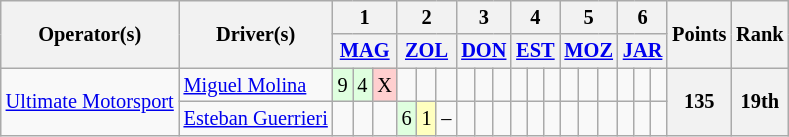<table class="wikitable" style="font-size: 85%">
<tr>
<th rowspan=2>Operator(s)</th>
<th rowspan=2>Driver(s)</th>
<th colspan=3>1</th>
<th colspan=3>2</th>
<th colspan=3>3</th>
<th colspan=3>4</th>
<th colspan=3>5</th>
<th colspan=3>6</th>
<th rowspan=2>Points</th>
<th rowspan=2>Rank</th>
</tr>
<tr>
<th colspan=3><a href='#'>MAG</a></th>
<th colspan=3><a href='#'>ZOL</a></th>
<th colspan=3><a href='#'>DON</a></th>
<th colspan=3><a href='#'>EST</a></th>
<th colspan=3><a href='#'>MOZ</a></th>
<th colspan=3><a href='#'>JAR</a></th>
</tr>
<tr>
<td rowspan=2 align=center><a href='#'>Ultimate Motorsport</a></td>
<td> <a href='#'>Miguel Molina</a></td>
<td style="background:#dfffdf;">9</td>
<td style="background:#dfffdf;">4</td>
<td style="background:#ffcfcf;">X</td>
<td></td>
<td></td>
<td></td>
<td></td>
<td></td>
<td></td>
<td></td>
<td></td>
<td></td>
<td></td>
<td></td>
<td></td>
<td></td>
<td></td>
<td></td>
<th rowspan=2>135</th>
<th rowspan=2>19th</th>
</tr>
<tr>
<td> <a href='#'>Esteban Guerrieri</a></td>
<td></td>
<td></td>
<td></td>
<td style="background:#dfffdf;">6</td>
<td style="background:#ffffbf;">1</td>
<td>–</td>
<td></td>
<td></td>
<td></td>
<td></td>
<td></td>
<td></td>
<td></td>
<td></td>
<td></td>
<td></td>
<td></td>
<td></td>
</tr>
</table>
